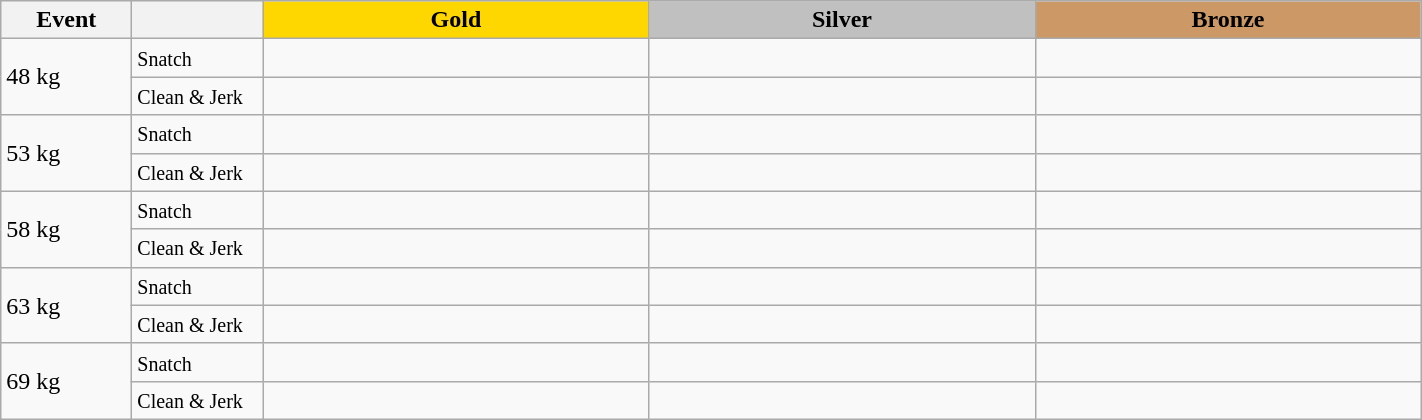<table class="wikitable">
<tr>
<th width=80>Event</th>
<th width=80></th>
<td bgcolor=gold align="center" colspan=1 width=250><strong>Gold</strong></td>
<td bgcolor=silver align="center" colspan=1 width=250><strong>Silver</strong></td>
<td bgcolor=#cc9966 colspan=1 align="center" width=250><strong>Bronze</strong></td>
</tr>
<tr>
<td rowspan=2>48 kg<br></td>
<td><small>Snatch</small></td>
<td></td>
<td></td>
<td></td>
</tr>
<tr>
<td><small>Clean & Jerk</small></td>
<td></td>
<td></td>
<td></td>
</tr>
<tr>
<td rowspan=2>53 kg<br></td>
<td><small>Snatch</small></td>
<td></td>
<td></td>
<td></td>
</tr>
<tr>
<td><small>Clean & Jerk</small></td>
<td></td>
<td></td>
<td></td>
</tr>
<tr>
<td rowspan=2>58 kg<br></td>
<td><small>Snatch</small></td>
<td></td>
<td></td>
<td></td>
</tr>
<tr>
<td><small>Clean & Jerk</small></td>
<td></td>
<td></td>
<td></td>
</tr>
<tr>
<td rowspan=2>63 kg<br></td>
<td><small>Snatch</small></td>
<td></td>
<td></td>
<td></td>
</tr>
<tr>
<td><small>Clean & Jerk</small></td>
<td></td>
<td></td>
<td></td>
</tr>
<tr>
<td rowspan=2>69 kg<br></td>
<td><small>Snatch</small></td>
<td></td>
<td></td>
<td></td>
</tr>
<tr>
<td><small>Clean & Jerk</small></td>
<td></td>
<td></td>
<td></td>
</tr>
</table>
